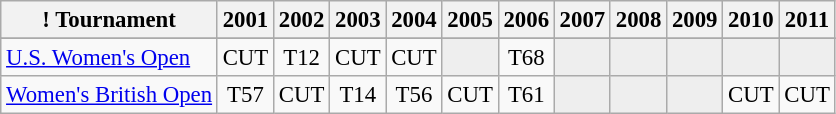<table class="wikitable" style="font-size:95%;text-align:center;">
<tr>
<th>! Tournament</th>
<th>2001</th>
<th>2002</th>
<th>2003</th>
<th>2004</th>
<th>2005</th>
<th>2006</th>
<th>2007</th>
<th>2008</th>
<th>2009</th>
<th>2010</th>
<th>2011</th>
</tr>
<tr>
</tr>
<tr>
<td align=left><a href='#'>U.S. Women's Open</a></td>
<td>CUT</td>
<td>T12</td>
<td>CUT</td>
<td>CUT</td>
<td style="background:#eeeeee;"></td>
<td>T68</td>
<td style="background:#eeeeee;"></td>
<td style="background:#eeeeee;"></td>
<td style="background:#eeeeee;"></td>
<td style="background:#eeeeee;"></td>
<td style="background:#eeeeee;"></td>
</tr>
<tr>
<td align=left><a href='#'>Women's British Open</a></td>
<td>T57</td>
<td>CUT</td>
<td>T14</td>
<td>T56</td>
<td>CUT</td>
<td>T61</td>
<td style="background:#eeeeee;"></td>
<td style="background:#eeeeee;"></td>
<td style="background:#eeeeee;"></td>
<td>CUT</td>
<td>CUT</td>
</tr>
</table>
